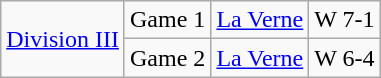<table class="wikitable">
<tr>
<td rowspan="3"><a href='#'>Division III</a></td>
<td>Game 1</td>
<td><a href='#'>La Verne</a></td>
<td>W 7-1</td>
</tr>
<tr>
<td>Game 2</td>
<td><a href='#'>La Verne</a></td>
<td>W 6-4</td>
</tr>
</table>
